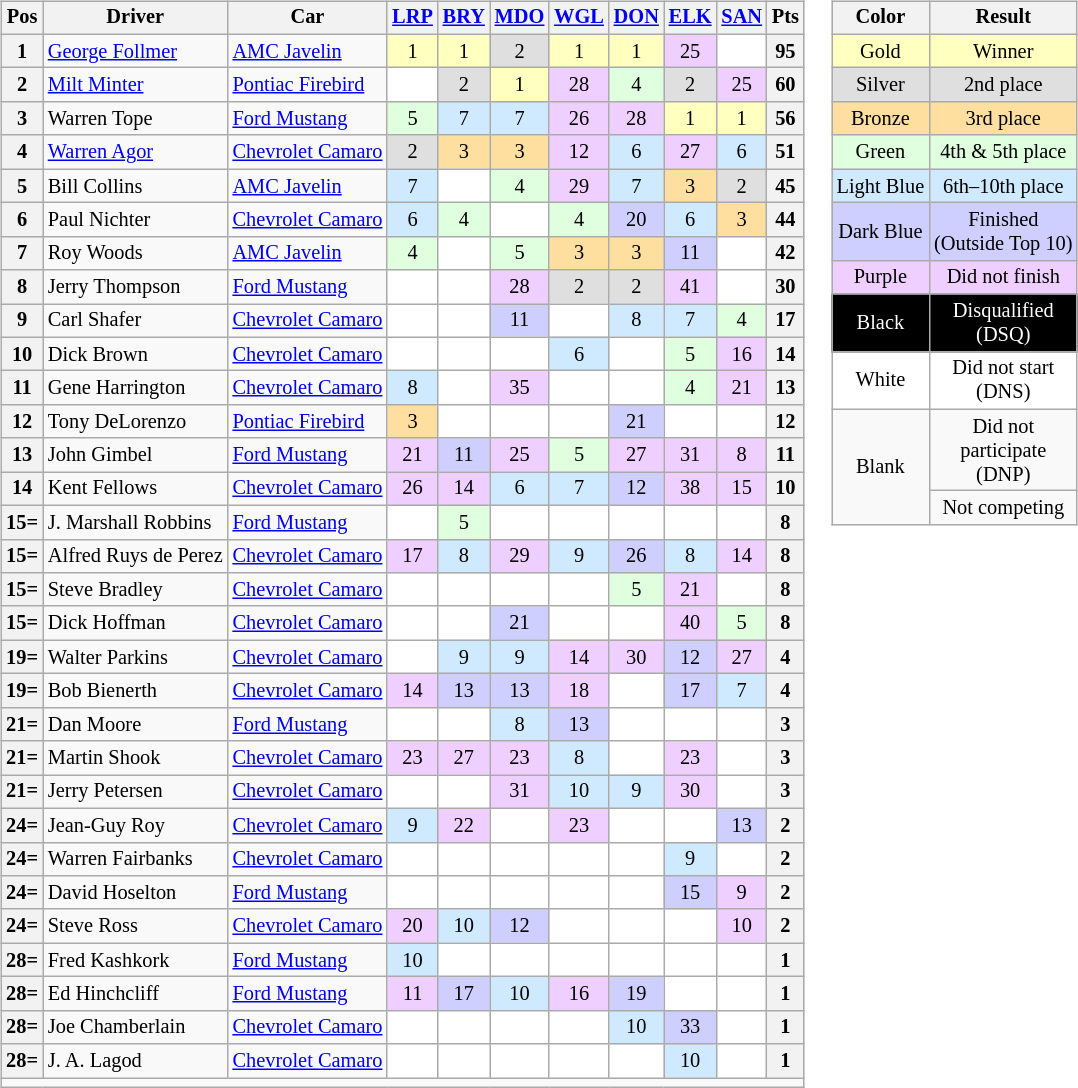<table>
<tr valign="top">
<td><br><table class="wikitable" style="font-size: 85%; text-align: center;">
<tr valign="top">
<th valign="middle">Pos</th>
<th valign="middle">Driver</th>
<th valign="middle">Car</th>
<th><a href='#'>LRP</a></th>
<th><a href='#'>BRY</a></th>
<th><a href='#'>MDO</a></th>
<th><a href='#'>WGL</a></th>
<th><a href='#'>DON</a></th>
<th><a href='#'>ELK</a></th>
<th><a href='#'>SAN</a></th>
<th valign="middle">Pts</th>
</tr>
<tr>
<th>1</th>
<td align=left> <a href='#'>George Follmer</a></td>
<td align=left><a href='#'>AMC Javelin</a></td>
<td style="background:#FFFFBF;">1</td>
<td style="background:#FFFFBF;">1</td>
<td style="background:#DFDFDF;">2</td>
<td style="background:#FFFFBF;">1</td>
<td style="background:#FFFFBF;">1</td>
<td style="background:#EFCFFF;">25</td>
<td style="background:#FFFFFF;"></td>
<th>95</th>
</tr>
<tr>
<th>2</th>
<td align=left> <a href='#'>Milt Minter</a></td>
<td align=left><a href='#'>Pontiac Firebird</a></td>
<td style="background:#FFFFFF;"></td>
<td style="background:#DFDFDF;">2</td>
<td style="background:#FFFFBF;">1</td>
<td style="background:#EFCFFF;">28</td>
<td style="background:#DFFFDF;">4</td>
<td style="background:#DFDFDF;">2</td>
<td style="background:#EFCFFF;">25</td>
<th>60</th>
</tr>
<tr>
<th>3</th>
<td align=left> Warren Tope</td>
<td align=left><a href='#'>Ford Mustang</a></td>
<td style="background:#DFFFDF;">5</td>
<td style="background:#CFEAFF;">7</td>
<td style="background:#CFEAFF;">7</td>
<td style="background:#EFCFFF;">26</td>
<td style="background:#EFCFFF;">28</td>
<td style="background:#FFFFBF;">1</td>
<td style="background:#FFFFBF;">1</td>
<th>56</th>
</tr>
<tr>
<th>4</th>
<td align=left> <a href='#'>Warren Agor</a></td>
<td align=left><a href='#'>Chevrolet Camaro</a></td>
<td style="background:#DFDFDF;">2</td>
<td style="background:#FFDF9F;">3</td>
<td style="background:#FFDF9F;">3</td>
<td style="background:#EFCFFF;">12</td>
<td style="background:#CFEAFF;">6</td>
<td style="background:#EFCFFF;">27</td>
<td style="background:#CFEAFF;">6</td>
<th>51</th>
</tr>
<tr>
<th>5</th>
<td align=left> Bill Collins</td>
<td align=left><a href='#'>AMC Javelin</a></td>
<td style="background:#CFEAFF;">7</td>
<td style="background:#FFFFFF;"></td>
<td style="background:#DFFFDF;">4</td>
<td style="background:#EFCFFF;">29</td>
<td style="background:#CFEAFF;">7</td>
<td style="background:#FFDF9F;">3</td>
<td style="background:#DFDFDF;">2</td>
<th>45</th>
</tr>
<tr>
<th>6</th>
<td align=left> Paul Nichter</td>
<td align=left><a href='#'>Chevrolet Camaro</a></td>
<td style="background:#CFEAFF;">6</td>
<td style="background:#DFFFDF;">4</td>
<td style="background:#FFFFFF;"></td>
<td style="background:#DFFFDF;">4</td>
<td style="background:#CFCFFF;">20</td>
<td style="background:#CFEAFF;">6</td>
<td style="background:#FFDF9F;">3</td>
<th>44</th>
</tr>
<tr>
<th>7</th>
<td align=left> Roy Woods</td>
<td align=left><a href='#'>AMC Javelin</a></td>
<td style="background:#DFFFDF;">4</td>
<td style="background:#FFFFFF;"></td>
<td style="background:#DFFFDF;">5</td>
<td style="background:#FFDF9F;">3</td>
<td style="background:#FFDF9F;">3</td>
<td style="background:#CFCFFF;">11</td>
<td style="background:#FFFFFF;"></td>
<th>42</th>
</tr>
<tr>
<th>8</th>
<td align=left> Jerry Thompson</td>
<td align=left><a href='#'>Ford Mustang</a></td>
<td style="background:#FFFFFF;"></td>
<td style="background:#FFFFFF;"></td>
<td style="background:#EFCFFF;">28</td>
<td style="background:#DFDFDF;">2</td>
<td style="background:#DFDFDF;">2</td>
<td style="background:#EFCFFF;">41</td>
<td style="background:#FFFFFF;"></td>
<th>30</th>
</tr>
<tr>
<th>9</th>
<td align=left> Carl Shafer</td>
<td align=left><a href='#'>Chevrolet Camaro</a></td>
<td style="background:#FFFFFF;"></td>
<td style="background:#FFFFFF;"></td>
<td style="background:#CFCFFF;">11</td>
<td style="background:#FFFFFF;"></td>
<td style="background:#CFEAFF;">8</td>
<td style="background:#CFEAFF;">7</td>
<td style="background:#DFFFDF;">4</td>
<th>17</th>
</tr>
<tr>
<th>10</th>
<td align=left> Dick Brown</td>
<td align=left><a href='#'>Chevrolet Camaro</a></td>
<td style="background:#FFFFFF;"></td>
<td style="background:#FFFFFF;"></td>
<td style="background:#FFFFFF;"></td>
<td style="background:#CFEAFF;">6</td>
<td style="background:#FFFFFF;"></td>
<td style="background:#DFFFDF;">5</td>
<td style="background:#EFCFFF;">16</td>
<th>14</th>
</tr>
<tr>
<th>11</th>
<td align=left> Gene Harrington</td>
<td align=left><a href='#'>Chevrolet Camaro</a></td>
<td style="background:#CFEAFF;">8</td>
<td style="background:#FFFFFF;"></td>
<td style="background:#EFCFFF;">35</td>
<td style="background:#FFFFFF;"></td>
<td style="background:#FFFFFF;"></td>
<td style="background:#DFFFDF;">4</td>
<td style="background:#EFCFFF;">21</td>
<th>13</th>
</tr>
<tr>
<th>12</th>
<td align=left> Tony DeLorenzo</td>
<td align=left><a href='#'>Pontiac Firebird</a></td>
<td style="background:#FFDF9F;">3</td>
<td style="background:#FFFFFF;"></td>
<td style="background:#FFFFFF;"></td>
<td style="background:#FFFFFF;"></td>
<td style="background:#CFCFFF;">21</td>
<td style="background:#FFFFFF;"></td>
<td style="background:#FFFFFF;"></td>
<th>12</th>
</tr>
<tr>
<th>13</th>
<td align=left> John Gimbel</td>
<td align=left><a href='#'>Ford Mustang</a></td>
<td style="background:#EFCFFF;">21</td>
<td style="background:#CFCFFF;">11</td>
<td style="background:#EFCFFF;">25</td>
<td style="background:#DFFFDF;">5</td>
<td style="background:#EFCFFF;">27</td>
<td style="background:#EFCFFF;">31</td>
<td style="background:#EFCFFF;">8</td>
<th>11</th>
</tr>
<tr>
<th>14</th>
<td align=left> Kent Fellows</td>
<td align=left><a href='#'>Chevrolet Camaro</a></td>
<td style="background:#EFCFFF;">26</td>
<td style="background:#EFCFFF;">14</td>
<td style="background:#CFEAFF;">6</td>
<td style="background:#CFEAFF;">7</td>
<td style="background:#CFCFFF;">12</td>
<td style="background:#EFCFFF;">38</td>
<td style="background:#EFCFFF;">15</td>
<th>10</th>
</tr>
<tr>
<th>15=</th>
<td align=left> J. Marshall Robbins</td>
<td align=left><a href='#'>Ford Mustang</a></td>
<td style="background:#FFFFFF;"></td>
<td style="background:#DFFFDF;">5</td>
<td style="background:#FFFFFF;"></td>
<td style="background:#FFFFFF;"></td>
<td style="background:#FFFFFF;"></td>
<td style="background:#FFFFFF;"></td>
<td style="background:#FFFFFF;"></td>
<th>8</th>
</tr>
<tr>
<th>15=</th>
<td align=left> Alfred Ruys de Perez</td>
<td align=left><a href='#'>Chevrolet Camaro</a></td>
<td style="background:#EFCFFF;">17</td>
<td style="background:#CFEAFF;">8</td>
<td style="background:#EFCFFF;">29</td>
<td style="background:#CFEAFF;">9</td>
<td style="background:#CFCFFF;">26</td>
<td style="background:#CFEAFF;">8</td>
<td style="background:#EFCFFF;">14</td>
<th>8</th>
</tr>
<tr>
<th>15=</th>
<td align=left> Steve Bradley</td>
<td align=left><a href='#'>Chevrolet Camaro</a></td>
<td style="background:#FFFFFF;"></td>
<td style="background:#FFFFFF;"></td>
<td style="background:#FFFFFF;"></td>
<td style="background:#FFFFFF;"></td>
<td style="background:#DFFFDF;">5</td>
<td style="background:#EFCFFF;">21</td>
<td style="background:#FFFFFF;"></td>
<th>8</th>
</tr>
<tr>
<th>15=</th>
<td align=left> Dick Hoffman</td>
<td align=left><a href='#'>Chevrolet Camaro</a></td>
<td style="background:#FFFFFF;"></td>
<td style="background:#FFFFFF;"></td>
<td style="background:#CFCFFF;">21</td>
<td style="background:#FFFFFF;"></td>
<td style="background:#FFFFFF;"></td>
<td style="background:#EFCFFF;">40</td>
<td style="background:#DFFFDF;">5</td>
<th>8</th>
</tr>
<tr>
<th>19=</th>
<td align=left> Walter Parkins</td>
<td align=left><a href='#'>Chevrolet Camaro</a></td>
<td style="background:#FFFFFF;"></td>
<td style="background:#CFEAFF;">9</td>
<td style="background:#CFEAFF;">9</td>
<td style="background:#EFCFFF;">14</td>
<td style="background:#EFCFFF;">30</td>
<td style="background:#CFCFFF;">12</td>
<td style="background:#EFCFFF;">27</td>
<th>4</th>
</tr>
<tr>
<th>19=</th>
<td align=left> Bob Bienerth</td>
<td align=left><a href='#'>Chevrolet Camaro</a></td>
<td style="background:#EFCFFF;">14</td>
<td style="background:#CFCFFF;">13</td>
<td style="background:#CFCFFF;">13</td>
<td style="background:#EFCFFF;">18</td>
<td style="background:#FFFFFF;"></td>
<td style="background:#CFCFFF;">17</td>
<td style="background:#CFEAFF;">7</td>
<th>4</th>
</tr>
<tr>
<th>21=</th>
<td align=left> Dan Moore</td>
<td align=left><a href='#'>Ford Mustang</a></td>
<td style="background:#FFFFFF;"></td>
<td style="background:#FFFFFF;"></td>
<td style="background:#CFEAFF;">8</td>
<td style="background:#CFCFFF;">13</td>
<td style="background:#FFFFFF;"></td>
<td style="background:#FFFFFF;"></td>
<td style="background:#FFFFFF;"></td>
<th>3</th>
</tr>
<tr>
<th>21=</th>
<td align=left> Martin Shook</td>
<td align=left><a href='#'>Chevrolet Camaro</a></td>
<td style="background:#EFCFFF;">23</td>
<td style="background:#EFCFFF;">27</td>
<td style="background:#EFCFFF;">23</td>
<td style="background:#CFEAFF;">8</td>
<td style="background:#FFFFFF;"></td>
<td style="background:#EFCFFF;">23</td>
<td style="background:#FFFFFF;"></td>
<th>3</th>
</tr>
<tr>
<th>21=</th>
<td align=left> Jerry Petersen</td>
<td align=left><a href='#'>Chevrolet Camaro</a></td>
<td style="background:#FFFFFF;"></td>
<td style="background:#FFFFFF;"></td>
<td style="background:#EFCFFF;">31</td>
<td style="background:#CFEAFF;">10</td>
<td style="background:#CFEAFF;">9</td>
<td style="background:#EFCFFF;">30</td>
<td style="background:#FFFFFF;"></td>
<th>3</th>
</tr>
<tr>
<th>24=</th>
<td align=left> Jean-Guy Roy</td>
<td align=left><a href='#'>Chevrolet Camaro</a></td>
<td style="background:#CFEAFF;">9</td>
<td style="background:#EFCFFF;">22</td>
<td style="background:#FFFFFF;"></td>
<td style="background:#EFCFFF;">23</td>
<td style="background:#FFFFFF;"></td>
<td style="background:#FFFFFF;"></td>
<td style="background:#CFCFFF;">13</td>
<th>2</th>
</tr>
<tr>
<th>24=</th>
<td align=left> Warren Fairbanks</td>
<td align=left><a href='#'>Chevrolet Camaro</a></td>
<td style="background:#FFFFFF;"></td>
<td style="background:#FFFFFF;"></td>
<td style="background:#FFFFFF;"></td>
<td style="background:#FFFFFF;"></td>
<td style="background:#FFFFFF;"></td>
<td style="background:#CFEAFF;">9</td>
<td style="background:#FFFFFF;"></td>
<th>2</th>
</tr>
<tr>
<th>24=</th>
<td align=left> David Hoselton</td>
<td align=left><a href='#'>Ford Mustang</a></td>
<td style="background:#FFFFFF;"></td>
<td style="background:#FFFFFF;"></td>
<td style="background:#FFFFFF;"></td>
<td style="background:#FFFFFF;"></td>
<td style="background:#FFFFFF;"></td>
<td style="background:#CFCFFF;">15</td>
<td style="background:#EFCFFF;">9</td>
<th>2</th>
</tr>
<tr>
<th>24=</th>
<td align=left> Steve Ross</td>
<td align=left><a href='#'>Chevrolet Camaro</a></td>
<td style="background:#EFCFFF;">20</td>
<td style="background:#CFEAFF;">10</td>
<td style="background:#CFCFFF;">12</td>
<td style="background:#FFFFFF;"></td>
<td style="background:#FFFFFF;"></td>
<td style="background:#FFFFFF;"></td>
<td style="background:#EFCFFF;">10</td>
<th>2</th>
</tr>
<tr>
<th>28=</th>
<td align=left> Fred Kashkork</td>
<td align=left><a href='#'>Ford Mustang</a></td>
<td style="background:#CFEAFF;">10</td>
<td style="background:#FFFFFF;"></td>
<td style="background:#FFFFFF;"></td>
<td style="background:#FFFFFF;"></td>
<td style="background:#FFFFFF;"></td>
<td style="background:#FFFFFF;"></td>
<td style="background:#FFFFFF;"></td>
<th>1</th>
</tr>
<tr>
<th>28=</th>
<td align=left> Ed Hinchcliff</td>
<td align=left><a href='#'>Ford Mustang</a></td>
<td style="background:#EFCFFF;">11</td>
<td style="background:#CFCFFF;">17</td>
<td style="background:#CFEAFF;">10</td>
<td style="background:#EFCFFF;">16</td>
<td style="background:#CFCFFF;">19</td>
<td style="background:#FFFFFF;"></td>
<td style="background:#FFFFFF;"></td>
<th>1</th>
</tr>
<tr>
<th>28=</th>
<td align=left> Joe Chamberlain</td>
<td align=left><a href='#'>Chevrolet Camaro</a></td>
<td style="background:#FFFFFF;"></td>
<td style="background:#FFFFFF;"></td>
<td style="background:#FFFFFF;"></td>
<td style="background:#FFFFFF;"></td>
<td style="background:#CFEAFF;">10</td>
<td style="background:#CFCFFF;">33</td>
<td style="background:#FFFFFF;"></td>
<th>1</th>
</tr>
<tr>
<th>28=</th>
<td align=left> J. A. Lagod</td>
<td align=left><a href='#'>Chevrolet Camaro</a></td>
<td style="background:#FFFFFF;"></td>
<td style="background:#FFFFFF;"></td>
<td style="background:#FFFFFF;"></td>
<td style="background:#FFFFFF;"></td>
<td style="background:#FFFFFF;"></td>
<td style="background:#CFEAFF;">10</td>
<td style="background:#FFFFFF;"></td>
<th>1</th>
</tr>
<tr>
<td style="text-align:center;" colspan=11></td>
</tr>
</table>
</td>
<td><br><table style="margin-right:0; font-size:85%; text-align:center;" class="wikitable">
<tr>
<th>Color</th>
<th>Result</th>
</tr>
<tr style="background:#FFFFBF;">
<td>Gold</td>
<td>Winner</td>
</tr>
<tr style="background:#DFDFDF;">
<td>Silver</td>
<td>2nd place</td>
</tr>
<tr style="background:#FFDF9F;">
<td>Bronze</td>
<td>3rd place</td>
</tr>
<tr style="background:#DFFFDF;">
<td>Green</td>
<td>4th & 5th place</td>
</tr>
<tr style="background:#CFEAFF;">
<td>Light Blue</td>
<td>6th–10th place</td>
</tr>
<tr style="background:#CFCFFF;">
<td>Dark Blue</td>
<td>Finished<br>(Outside Top 10)</td>
</tr>
<tr style="background:#EFCFFF;">
<td>Purple</td>
<td>Did not finish</td>
</tr>
<tr style="background:#000000; color:white;">
<td>Black</td>
<td>Disqualified<br>(DSQ)</td>
</tr>
<tr style="background:#FFFFFF;">
</tr>
<tr style="background:#FFFFFF;">
<td>White</td>
<td>Did not start<br>(DNS)</td>
</tr>
<tr>
<td rowspan="2">Blank</td>
<td>Did not<br>participate<br>(DNP)</td>
</tr>
<tr>
<td>Not competing</td>
</tr>
</table>
</td>
</tr>
</table>
